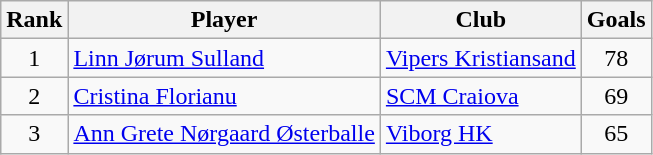<table class="wikitable sortable" style="text-align:center">
<tr>
<th>Rank</th>
<th>Player</th>
<th>Club</th>
<th>Goals</th>
</tr>
<tr>
<td>1</td>
<td align="left"> <a href='#'>Linn Jørum Sulland</a></td>
<td align="left"> <a href='#'>Vipers Kristiansand</a></td>
<td>78</td>
</tr>
<tr>
<td>2</td>
<td align="left"> <a href='#'>Cristina Florianu</a></td>
<td align="left"> <a href='#'>SCM Craiova</a></td>
<td>69</td>
</tr>
<tr>
<td>3</td>
<td align="left"> <a href='#'>Ann Grete Nørgaard Østerballe</a></td>
<td align="left"> <a href='#'>Viborg HK</a></td>
<td>65</td>
</tr>
</table>
